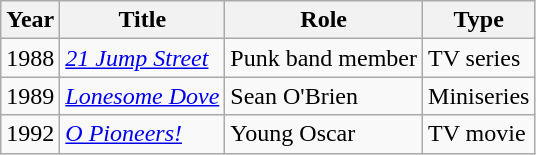<table class=wikitable>
<tr>
<th>Year</th>
<th>Title</th>
<th>Role</th>
<th>Type</th>
</tr>
<tr>
<td>1988</td>
<td><em><a href='#'>21 Jump Street</a></em></td>
<td>Punk band member</td>
<td>TV series</td>
</tr>
<tr>
<td>1989</td>
<td><em><a href='#'>Lonesome Dove</a></em></td>
<td>Sean O'Brien</td>
<td>Miniseries</td>
</tr>
<tr>
<td>1992</td>
<td><em><a href='#'>O Pioneers!</a></em></td>
<td>Young Oscar</td>
<td>TV movie</td>
</tr>
</table>
